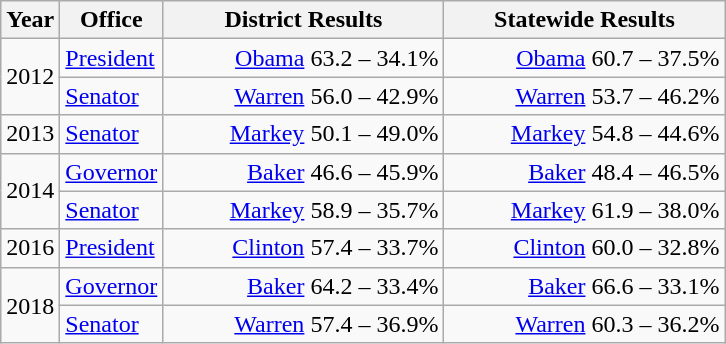<table class=wikitable>
<tr>
<th style="width:30px;">Year</th>
<th style="width:60px;">Office</th>
<th style="width:180px;">District Results</th>
<th style="width:180px;">Statewide Results</th>
</tr>
<tr>
<td rowspan="2">2012</td>
<td><a href='#'>President</a></td>
<td align="right" ><a href='#'>Obama</a> 63.2 – 34.1%</td>
<td align="right" ><a href='#'>Obama</a> 60.7 – 37.5%</td>
</tr>
<tr>
<td><a href='#'>Senator</a></td>
<td align="right" ><a href='#'>Warren</a> 56.0 – 42.9%</td>
<td align="right" ><a href='#'>Warren</a> 53.7 – 46.2%</td>
</tr>
<tr>
<td>2013</td>
<td><a href='#'>Senator</a></td>
<td align="right" ><a href='#'>Markey</a> 50.1 – 49.0%</td>
<td align="right" ><a href='#'>Markey</a> 54.8 – 44.6%</td>
</tr>
<tr>
<td rowspan="2">2014</td>
<td><a href='#'>Governor</a></td>
<td align="right" ><a href='#'>Baker</a> 46.6 – 45.9%</td>
<td align="right" ><a href='#'>Baker</a> 48.4 – 46.5%</td>
</tr>
<tr>
<td><a href='#'>Senator</a></td>
<td align="right" ><a href='#'>Markey</a> 58.9 – 35.7%</td>
<td align="right" ><a href='#'>Markey</a> 61.9 – 38.0%</td>
</tr>
<tr>
<td>2016</td>
<td><a href='#'>President</a></td>
<td align="right" ><a href='#'>Clinton</a> 57.4 – 33.7%</td>
<td align="right" ><a href='#'>Clinton</a> 60.0 – 32.8%</td>
</tr>
<tr>
<td rowspan="2">2018</td>
<td><a href='#'>Governor</a></td>
<td align="right" ><a href='#'>Baker</a> 64.2 – 33.4%</td>
<td align="right" ><a href='#'>Baker</a> 66.6 – 33.1%</td>
</tr>
<tr>
<td><a href='#'>Senator</a></td>
<td align="right" ><a href='#'>Warren</a> 57.4 – 36.9%</td>
<td align="right" ><a href='#'>Warren</a> 60.3 – 36.2%</td>
</tr>
</table>
